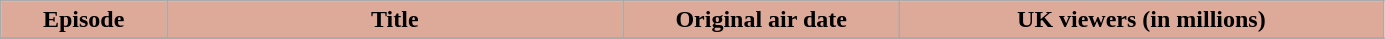<table class="wikitable plainrowheaders" style="background: ; width:73%;">
<tr>
<th style="background: #DDAA99; width: 12%; color: #000000;">Episode</th>
<th style="background: #DDAA99; color: #000000;">Title</th>
<th style="background: #DDAA99; width: 20%; color: #000000;">Original air date</th>
<th style="background: #DDAA99; width: 35%; color: #000000;">UK viewers (in millions)</th>
</tr>
<tr>
</tr>
</table>
